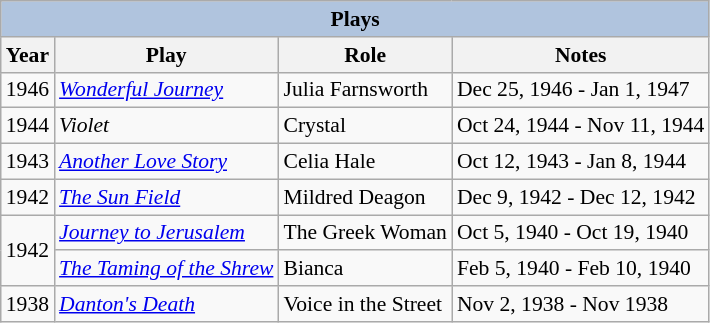<table class="wikitable" style="font-size: 90%;">
<tr>
<th colspan="4" style="background: LightSteelBlue;">Plays</th>
</tr>
<tr>
<th>Year</th>
<th>Play</th>
<th>Role</th>
<th>Notes</th>
</tr>
<tr>
<td>1946</td>
<td><em><a href='#'>Wonderful Journey</a></em></td>
<td>Julia Farnsworth</td>
<td>Dec 25, 1946 - Jan 1, 1947</td>
</tr>
<tr>
<td>1944</td>
<td><em>Violet</em></td>
<td>Crystal</td>
<td>Oct 24, 1944 - Nov 11, 1944</td>
</tr>
<tr>
<td>1943</td>
<td><em><a href='#'>Another Love Story</a></em></td>
<td>Celia Hale</td>
<td>Oct 12, 1943 - Jan 8, 1944</td>
</tr>
<tr>
<td>1942</td>
<td><em><a href='#'>The Sun Field</a></em></td>
<td>Mildred Deagon</td>
<td>Dec 9, 1942 - Dec 12, 1942</td>
</tr>
<tr>
<td rowspan=2>1942</td>
<td><em><a href='#'>Journey to Jerusalem</a></em></td>
<td>The Greek Woman</td>
<td>Oct 5, 1940 - Oct 19, 1940</td>
</tr>
<tr>
<td><em><a href='#'>The Taming of the Shrew</a></em></td>
<td>Bianca</td>
<td>Feb 5, 1940 - Feb 10, 1940</td>
</tr>
<tr>
<td>1938</td>
<td><em><a href='#'>Danton's Death</a></em></td>
<td>Voice in the Street</td>
<td>Nov 2, 1938 - Nov 1938</td>
</tr>
</table>
